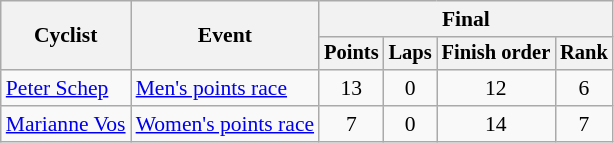<table class="wikitable" style="font-size:90%">
<tr>
<th rowspan=2>Cyclist</th>
<th rowspan=2>Event</th>
<th colspan=4>Final</th>
</tr>
<tr style="font-size:95%">
<th>Points</th>
<th>Laps</th>
<th>Finish order</th>
<th>Rank</th>
</tr>
<tr align=center>
<td align=left><a href='#'>Peter Schep</a></td>
<td align=left><a href='#'>Men's points race</a></td>
<td>13</td>
<td>0</td>
<td>12</td>
<td>6</td>
</tr>
<tr align=center>
<td align=left><a href='#'>Marianne Vos</a></td>
<td align=left><a href='#'>Women's points race</a></td>
<td>7</td>
<td>0</td>
<td>14</td>
<td>7</td>
</tr>
</table>
